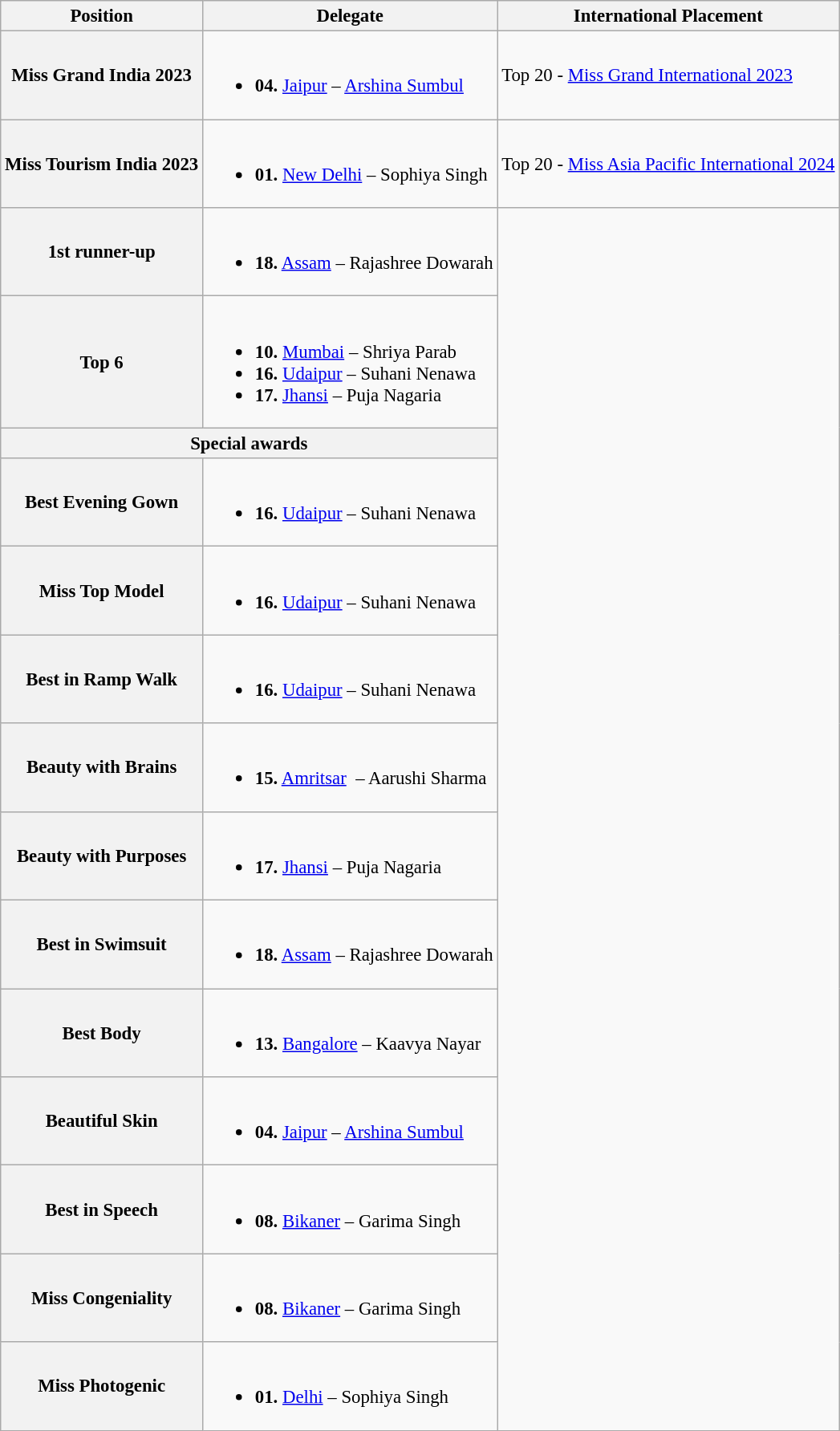<table class="wikitable" style="font-size: 95%";>
<tr>
<th>Position</th>
<th>Delegate</th>
<th>International Placement</th>
</tr>
<tr>
<th>Miss Grand India 2023</th>
<td><br><ul><li><strong>04.</strong> <a href='#'>Jaipur</a> – <a href='#'>Arshina Sumbul</a></li></ul></td>
<td>Top 20 - <a href='#'>Miss Grand International 2023</a></td>
</tr>
<tr>
<th>Miss Tourism India 2023</th>
<td><br><ul><li><strong>01.</strong> <a href='#'>New Delhi</a> – Sophiya Singh</li></ul></td>
<td>Top 20 - <a href='#'>Miss Asia Pacific International 2024</a></td>
</tr>
<tr>
<th>1st runner-up</th>
<td><br><ul><li><strong>18.</strong> <a href='#'>Assam</a> – Rajashree Dowarah</li></ul></td>
</tr>
<tr>
<th>Top 6</th>
<td><br><ul><li><strong>10.</strong> <a href='#'>Mumbai</a> – Shriya Parab</li><li><strong>16.</strong> <a href='#'>Udaipur</a> – Suhani Nenawa</li><li><strong>17.</strong> <a href='#'>Jhansi</a> – Puja Nagaria</li></ul></td>
</tr>
<tr>
<th colspan=2>Special awards</th>
</tr>
<tr>
<th>Best Evening Gown</th>
<td><br><ul><li><strong>16.</strong> <a href='#'>Udaipur</a> – Suhani Nenawa</li></ul></td>
</tr>
<tr>
<th>Miss Top Model</th>
<td><br><ul><li><strong>16.</strong> <a href='#'>Udaipur</a> – Suhani Nenawa</li></ul></td>
</tr>
<tr>
<th>Best in Ramp Walk</th>
<td><br><ul><li><strong>16.</strong> <a href='#'>Udaipur</a> – Suhani Nenawa</li></ul></td>
</tr>
<tr>
<th>Beauty with Brains</th>
<td><br><ul><li><strong>15.</strong> <a href='#'>Amritsar</a>  – Aarushi Sharma</li></ul></td>
</tr>
<tr>
<th>Beauty with Purposes</th>
<td><br><ul><li><strong>17.</strong> <a href='#'>Jhansi</a> – Puja Nagaria</li></ul></td>
</tr>
<tr>
<th>Best in Swimsuit</th>
<td><br><ul><li><strong>18.</strong> <a href='#'>Assam</a> – Rajashree Dowarah</li></ul></td>
</tr>
<tr>
<th>Best Body</th>
<td><br><ul><li><strong>13.</strong> <a href='#'>Bangalore</a> – Kaavya Nayar</li></ul></td>
</tr>
<tr>
<th>Beautiful Skin</th>
<td><br><ul><li><strong>04.</strong> <a href='#'>Jaipur</a> – <a href='#'>Arshina Sumbul</a></li></ul></td>
</tr>
<tr>
<th>Best in Speech</th>
<td><br><ul><li><strong>08.</strong> <a href='#'>Bikaner</a> – Garima Singh</li></ul></td>
</tr>
<tr>
<th>Miss Congeniality</th>
<td><br><ul><li><strong>08.</strong> <a href='#'>Bikaner</a> – Garima Singh</li></ul></td>
</tr>
<tr>
<th>Miss Photogenic</th>
<td><br><ul><li><strong>01.</strong> <a href='#'>Delhi</a> – Sophiya Singh</li></ul></td>
</tr>
</table>
